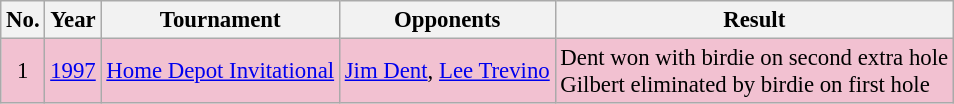<table class="wikitable" style="font-size:95%;">
<tr>
<th>No.</th>
<th>Year</th>
<th>Tournament</th>
<th>Opponents</th>
<th>Result</th>
</tr>
<tr style="background:#F2C1D1;">
<td align=center>1</td>
<td><a href='#'>1997</a></td>
<td><a href='#'>Home Depot Invitational</a></td>
<td> <a href='#'>Jim Dent</a>,  <a href='#'>Lee Trevino</a></td>
<td>Dent won with birdie on second extra hole<br>Gilbert eliminated by birdie on first hole</td>
</tr>
</table>
